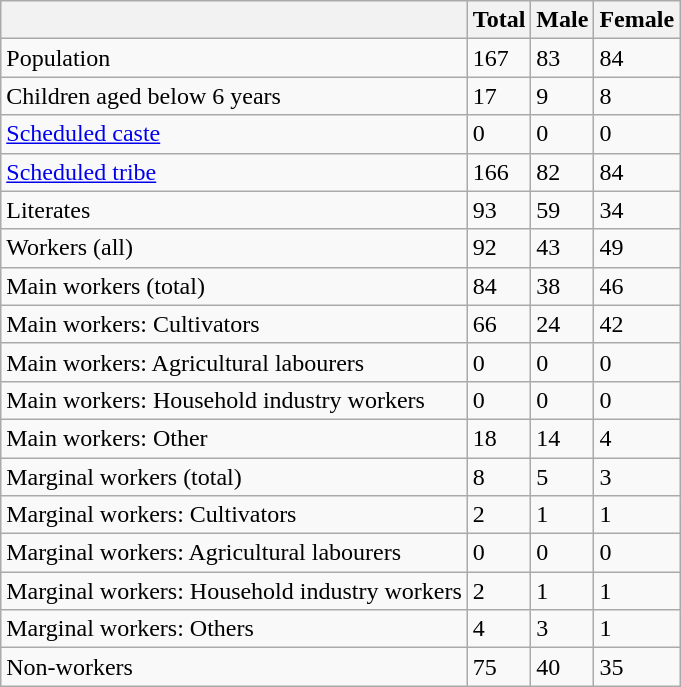<table class="wikitable sortable">
<tr>
<th></th>
<th>Total</th>
<th>Male</th>
<th>Female</th>
</tr>
<tr>
<td>Population</td>
<td>167</td>
<td>83</td>
<td>84</td>
</tr>
<tr>
<td>Children aged below 6 years</td>
<td>17</td>
<td>9</td>
<td>8</td>
</tr>
<tr>
<td><a href='#'>Scheduled caste</a></td>
<td>0</td>
<td>0</td>
<td>0</td>
</tr>
<tr>
<td><a href='#'>Scheduled tribe</a></td>
<td>166</td>
<td>82</td>
<td>84</td>
</tr>
<tr>
<td>Literates</td>
<td>93</td>
<td>59</td>
<td>34</td>
</tr>
<tr>
<td>Workers (all)</td>
<td>92</td>
<td>43</td>
<td>49</td>
</tr>
<tr>
<td>Main workers (total)</td>
<td>84</td>
<td>38</td>
<td>46</td>
</tr>
<tr>
<td>Main workers: Cultivators</td>
<td>66</td>
<td>24</td>
<td>42</td>
</tr>
<tr>
<td>Main workers: Agricultural labourers</td>
<td>0</td>
<td>0</td>
<td>0</td>
</tr>
<tr>
<td>Main workers: Household industry workers</td>
<td>0</td>
<td>0</td>
<td>0</td>
</tr>
<tr>
<td>Main workers: Other</td>
<td>18</td>
<td>14</td>
<td>4</td>
</tr>
<tr>
<td>Marginal workers (total)</td>
<td>8</td>
<td>5</td>
<td>3</td>
</tr>
<tr>
<td>Marginal workers: Cultivators</td>
<td>2</td>
<td>1</td>
<td>1</td>
</tr>
<tr>
<td>Marginal workers: Agricultural labourers</td>
<td>0</td>
<td>0</td>
<td>0</td>
</tr>
<tr>
<td>Marginal workers: Household industry workers</td>
<td>2</td>
<td>1</td>
<td>1</td>
</tr>
<tr>
<td>Marginal workers: Others</td>
<td>4</td>
<td>3</td>
<td>1</td>
</tr>
<tr>
<td>Non-workers</td>
<td>75</td>
<td>40</td>
<td>35</td>
</tr>
</table>
